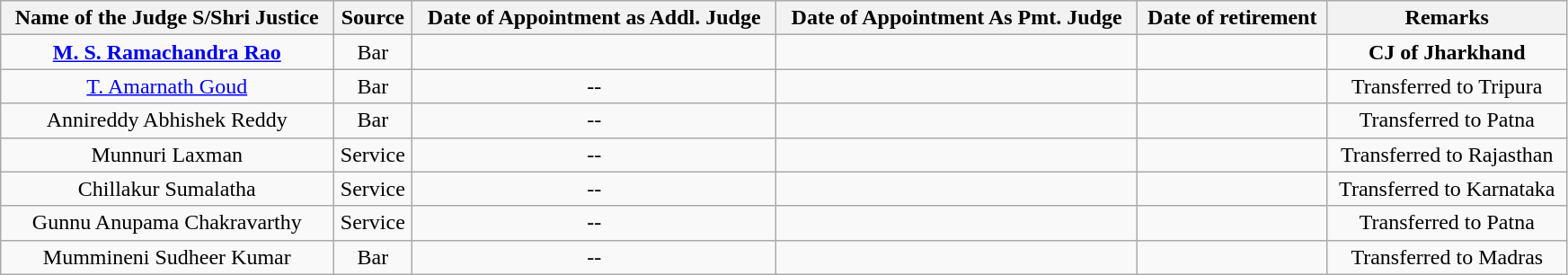<table class="wikitable sortable static-row-numbers static-row-header" style="text-align:center" width="92%">
<tr>
<th>Name of the Judge S/Shri Justice</th>
<th>Source</th>
<th>Date of Appointment as Addl. Judge</th>
<th>Date of Appointment As Pmt. Judge</th>
<th>Date of retirement</th>
<th>Remarks</th>
</tr>
<tr>
<td><strong><a href='#'>M. S. Ramachandra Rao</a></strong></td>
<td>Bar</td>
<td></td>
<td></td>
<td></td>
<td><strong>CJ of Jharkhand</strong></td>
</tr>
<tr>
<td><a href='#'>T. Amarnath Goud</a></td>
<td>Bar</td>
<td>--</td>
<td></td>
<td></td>
<td>Transferred to Tripura</td>
</tr>
<tr>
<td>Annireddy Abhishek Reddy</td>
<td>Bar</td>
<td>--</td>
<td></td>
<td></td>
<td>Transferred to Patna</td>
</tr>
<tr>
<td>Munnuri Laxman</td>
<td>Service</td>
<td>--</td>
<td></td>
<td></td>
<td>Transferred to Rajasthan</td>
</tr>
<tr>
<td>Chillakur Sumalatha</td>
<td>Service</td>
<td>--</td>
<td></td>
<td></td>
<td>Transferred to Karnataka</td>
</tr>
<tr>
<td>Gunnu Anupama Chakravarthy</td>
<td>Service</td>
<td>--</td>
<td></td>
<td></td>
<td>Transferred to Patna</td>
</tr>
<tr>
<td>Mummineni Sudheer Kumar</td>
<td>Bar</td>
<td>--</td>
<td></td>
<td></td>
<td>Transferred to Madras</td>
</tr>
</table>
